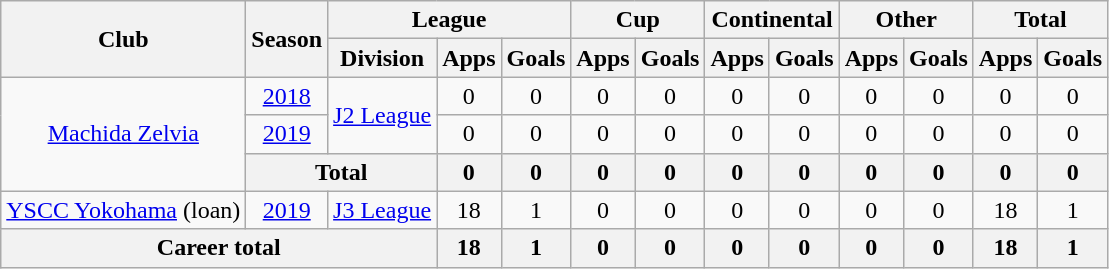<table class="wikitable" style="text-align: center">
<tr>
<th rowspan="2">Club</th>
<th rowspan="2">Season</th>
<th colspan="3">League</th>
<th colspan="2">Cup</th>
<th colspan="2">Continental</th>
<th colspan="2">Other</th>
<th colspan="2">Total</th>
</tr>
<tr>
<th>Division</th>
<th>Apps</th>
<th>Goals</th>
<th>Apps</th>
<th>Goals</th>
<th>Apps</th>
<th>Goals</th>
<th>Apps</th>
<th>Goals</th>
<th>Apps</th>
<th>Goals</th>
</tr>
<tr>
<td rowspan="3"><a href='#'>Machida Zelvia</a></td>
<td><a href='#'>2018</a></td>
<td rowspan="2"><a href='#'>J2 League</a></td>
<td>0</td>
<td>0</td>
<td>0</td>
<td>0</td>
<td>0</td>
<td>0</td>
<td>0</td>
<td>0</td>
<td>0</td>
<td>0</td>
</tr>
<tr>
<td><a href='#'>2019</a></td>
<td>0</td>
<td>0</td>
<td>0</td>
<td>0</td>
<td>0</td>
<td>0</td>
<td>0</td>
<td>0</td>
<td>0</td>
<td>0</td>
</tr>
<tr>
<th colspan=2>Total</th>
<th>0</th>
<th>0</th>
<th>0</th>
<th>0</th>
<th>0</th>
<th>0</th>
<th>0</th>
<th>0</th>
<th>0</th>
<th>0</th>
</tr>
<tr>
<td><a href='#'>YSCC Yokohama</a> (loan)</td>
<td><a href='#'>2019</a></td>
<td><a href='#'>J3 League</a></td>
<td>18</td>
<td>1</td>
<td>0</td>
<td>0</td>
<td>0</td>
<td>0</td>
<td>0</td>
<td>0</td>
<td>18</td>
<td>1</td>
</tr>
<tr>
<th colspan=3>Career total</th>
<th>18</th>
<th>1</th>
<th>0</th>
<th>0</th>
<th>0</th>
<th>0</th>
<th>0</th>
<th>0</th>
<th>18</th>
<th>1</th>
</tr>
</table>
